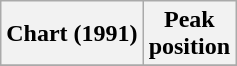<table class="wikitable sortable plainrowheaders">
<tr>
<th>Chart (1991)</th>
<th>Peak<br>position</th>
</tr>
<tr>
</tr>
</table>
